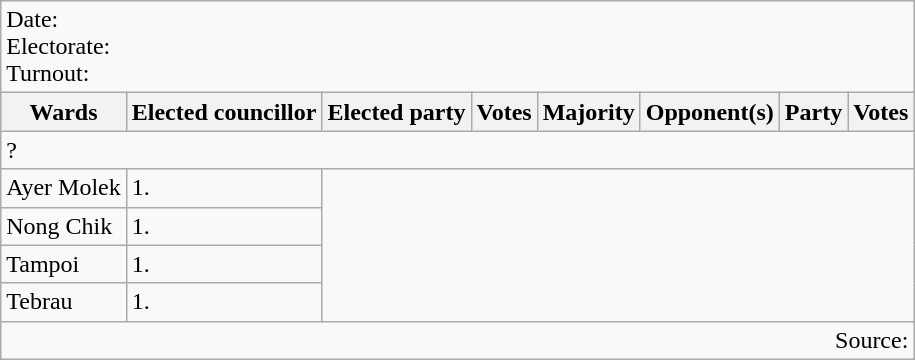<table class=wikitable>
<tr>
<td colspan=8>Date: <br>Electorate: <br>Turnout:</td>
</tr>
<tr>
<th>Wards</th>
<th>Elected councillor</th>
<th>Elected party</th>
<th>Votes</th>
<th>Majority</th>
<th>Opponent(s)</th>
<th>Party</th>
<th>Votes</th>
</tr>
<tr>
<td colspan=8>?</td>
</tr>
<tr>
<td>Ayer Molek</td>
<td>1.</td>
</tr>
<tr>
<td>Nong Chik</td>
<td>1.</td>
</tr>
<tr>
<td>Tampoi</td>
<td>1.</td>
</tr>
<tr>
<td>Tebrau</td>
<td>1.</td>
</tr>
<tr>
<td colspan=8 align=right>Source:</td>
</tr>
</table>
